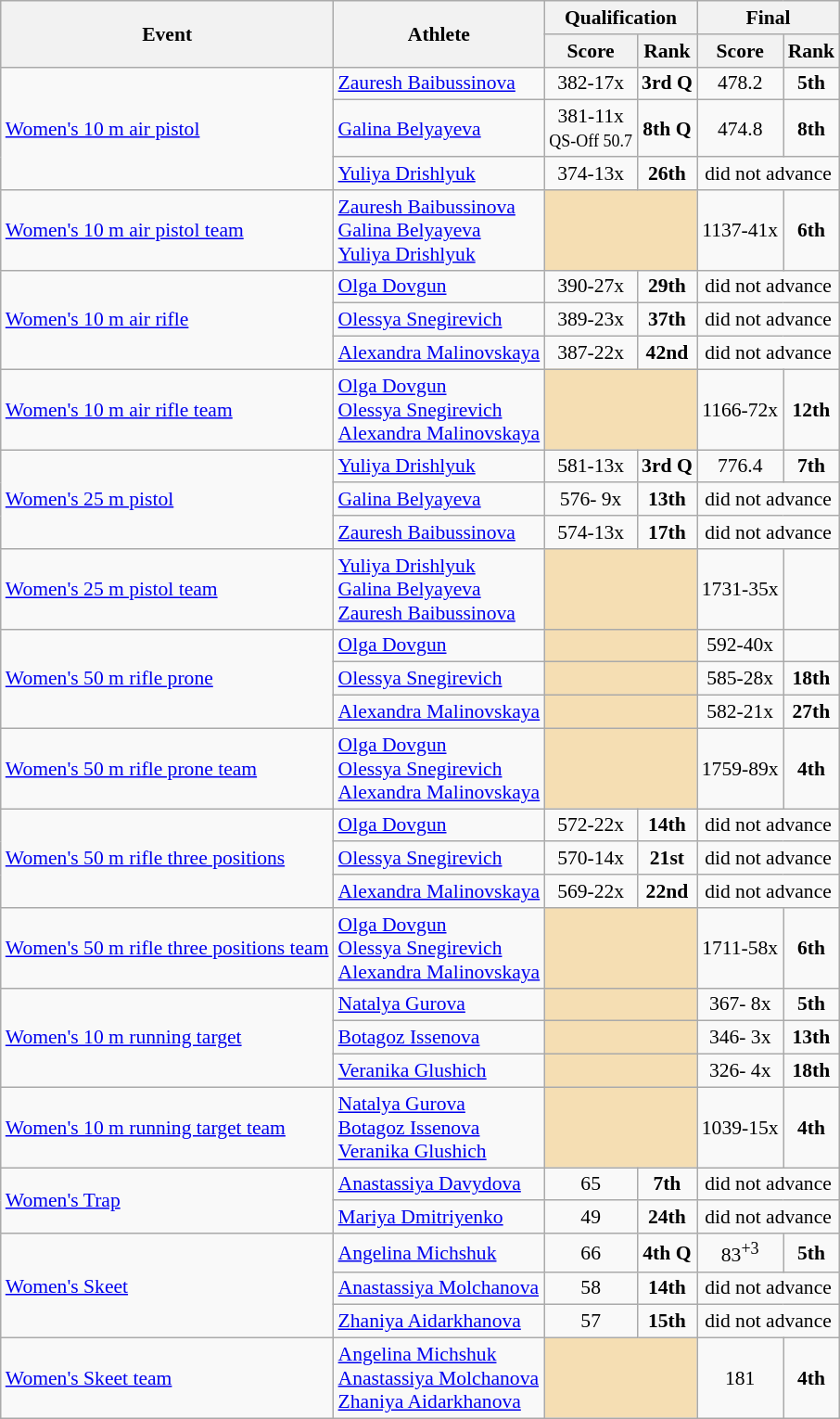<table class="wikitable" style="font-size:90%">
<tr>
<th rowspan="2">Event</th>
<th rowspan="2">Athlete</th>
<th colspan="2">Qualification</th>
<th colspan="2">Final</th>
</tr>
<tr>
<th>Score</th>
<th>Rank</th>
<th>Score</th>
<th>Rank</th>
</tr>
<tr>
<td rowspan=3><a href='#'>Women's 10 m air pistol</a></td>
<td><a href='#'>Zauresh Baibussinova</a></td>
<td align=center>382-17x</td>
<td align=center><strong>3rd Q</strong></td>
<td align=center>478.2</td>
<td align=center><strong>5th</strong></td>
</tr>
<tr>
<td><a href='#'>Galina Belyayeva</a></td>
<td align=center>381-11x<br><small>QS-Off 50.7</small></td>
<td align=center><strong>8th Q</strong></td>
<td align=center>474.8</td>
<td align=center><strong>8th</strong></td>
</tr>
<tr>
<td><a href='#'>Yuliya Drishlyuk</a></td>
<td align=center>374-13x</td>
<td align=center><strong>26th</strong></td>
<td align=center colspan=2>did not advance</td>
</tr>
<tr>
<td><a href='#'>Women's 10 m air pistol team</a></td>
<td><a href='#'>Zauresh Baibussinova</a><br><a href='#'>Galina Belyayeva</a><br><a href='#'>Yuliya Drishlyuk</a></td>
<td colspan=2 bgcolor=wheat></td>
<td align=center>1137-41x</td>
<td align=center><strong>6th</strong></td>
</tr>
<tr>
<td rowspan=3><a href='#'>Women's 10 m air rifle</a></td>
<td><a href='#'>Olga Dovgun</a></td>
<td align=center>390-27x</td>
<td align=center><strong>29th</strong></td>
<td align=center colspan=2>did not advance</td>
</tr>
<tr>
<td><a href='#'>Olessya Snegirevich</a></td>
<td align=center>389-23x</td>
<td align=center><strong>37th</strong></td>
<td align=center colspan=2>did not advance</td>
</tr>
<tr>
<td><a href='#'>Alexandra Malinovskaya</a></td>
<td align=center>387-22x</td>
<td align=center><strong>42nd</strong></td>
<td align=center colspan=2>did not advance</td>
</tr>
<tr>
<td><a href='#'>Women's 10 m air rifle team</a></td>
<td><a href='#'>Olga Dovgun</a><br><a href='#'>Olessya Snegirevich</a><br><a href='#'>Alexandra Malinovskaya</a></td>
<td colspan=2 bgcolor=wheat></td>
<td align=center>1166-72x</td>
<td align=center><strong>12th</strong></td>
</tr>
<tr>
<td rowspan=3><a href='#'>Women's 25 m pistol</a></td>
<td><a href='#'>Yuliya Drishlyuk</a></td>
<td align=center>581-13x</td>
<td align=center><strong>3rd Q</strong></td>
<td align=center>776.4</td>
<td align=center><strong>7th</strong></td>
</tr>
<tr>
<td><a href='#'>Galina Belyayeva</a></td>
<td align=center>576- 9x</td>
<td align=center><strong>13th</strong></td>
<td align=center colspan=2>did not advance</td>
</tr>
<tr>
<td><a href='#'>Zauresh Baibussinova</a></td>
<td align=center>574-13x</td>
<td align=center><strong>17th</strong></td>
<td align=center colspan=2>did not advance</td>
</tr>
<tr>
<td><a href='#'>Women's 25 m pistol team</a></td>
<td><a href='#'>Yuliya Drishlyuk</a><br><a href='#'>Galina Belyayeva</a><br><a href='#'>Zauresh Baibussinova</a></td>
<td colspan=2 bgcolor=wheat></td>
<td align=center>1731-35x</td>
<td align=center></td>
</tr>
<tr>
<td rowspan=3><a href='#'>Women's 50 m rifle prone</a></td>
<td><a href='#'>Olga Dovgun</a></td>
<td colspan=2 bgcolor=wheat></td>
<td align=center>592-40x</td>
<td align=center></td>
</tr>
<tr>
<td><a href='#'>Olessya Snegirevich</a></td>
<td colspan=2 bgcolor=wheat></td>
<td align=center>585-28x</td>
<td align=center><strong>18th</strong></td>
</tr>
<tr>
<td><a href='#'>Alexandra Malinovskaya</a></td>
<td colspan=2 bgcolor=wheat></td>
<td align=center>582-21x</td>
<td align=center><strong>27th</strong></td>
</tr>
<tr>
<td><a href='#'>Women's 50 m rifle prone team</a></td>
<td><a href='#'>Olga Dovgun</a><br><a href='#'>Olessya Snegirevich</a><br><a href='#'>Alexandra Malinovskaya</a></td>
<td colspan=2 bgcolor=wheat></td>
<td align=center>1759-89x</td>
<td align=center><strong>4th</strong></td>
</tr>
<tr>
<td rowspan=3><a href='#'>Women's 50 m rifle three positions</a></td>
<td><a href='#'>Olga Dovgun</a></td>
<td align=center>572-22x</td>
<td align=center><strong>14th</strong></td>
<td align=center colspan=2>did not advance</td>
</tr>
<tr>
<td><a href='#'>Olessya Snegirevich</a></td>
<td align=center>570-14x</td>
<td align=center><strong>21st</strong></td>
<td align=center colspan=2>did not advance</td>
</tr>
<tr>
<td><a href='#'>Alexandra Malinovskaya</a></td>
<td align=center>569-22x</td>
<td align=center><strong>22nd</strong></td>
<td align=center colspan=2>did not advance</td>
</tr>
<tr>
<td><a href='#'>Women's 50 m rifle three positions team</a></td>
<td><a href='#'>Olga Dovgun</a><br><a href='#'>Olessya Snegirevich</a><br><a href='#'>Alexandra Malinovskaya</a></td>
<td colspan=2 bgcolor=wheat></td>
<td align=center>1711-58x</td>
<td align=center><strong>6th</strong></td>
</tr>
<tr>
<td rowspan=3><a href='#'>Women's 10 m running target</a></td>
<td><a href='#'>Natalya Gurova</a></td>
<td colspan=2 bgcolor=wheat></td>
<td align=center>367- 8x</td>
<td align=center><strong>5th</strong></td>
</tr>
<tr>
<td><a href='#'>Botagoz Issenova</a></td>
<td colspan=2 bgcolor=wheat></td>
<td align=center>346- 3x</td>
<td align=center><strong>13th</strong></td>
</tr>
<tr>
<td><a href='#'>Veranika Glushich</a></td>
<td colspan=2 bgcolor=wheat></td>
<td align=center>326- 4x</td>
<td align=center><strong>18th</strong></td>
</tr>
<tr>
<td><a href='#'>Women's 10 m running target team</a></td>
<td><a href='#'>Natalya Gurova</a><br><a href='#'>Botagoz Issenova</a><br><a href='#'>Veranika Glushich</a></td>
<td colspan=2 bgcolor=wheat></td>
<td align=center>1039-15x</td>
<td align=center><strong>4th</strong></td>
</tr>
<tr>
<td rowspan=2><a href='#'>Women's Trap</a></td>
<td><a href='#'>Anastassiya Davydova</a></td>
<td align=center>65</td>
<td align=center><strong>7th</strong></td>
<td align=center colspan=2>did not advance</td>
</tr>
<tr>
<td><a href='#'>Mariya Dmitriyenko</a></td>
<td align=center>49</td>
<td align=center><strong>24th</strong></td>
<td align=center colspan=2>did not advance</td>
</tr>
<tr>
<td rowspan=3><a href='#'>Women's Skeet</a></td>
<td><a href='#'>Angelina Michshuk</a></td>
<td align=center>66</td>
<td align=center><strong>4th Q</strong></td>
<td align=center>83<sup>+3</sup></td>
<td align=center><strong>5th</strong></td>
</tr>
<tr>
<td><a href='#'>Anastassiya Molchanova</a></td>
<td align=center>58</td>
<td align=center><strong>14th</strong></td>
<td align=center colspan=2>did not advance</td>
</tr>
<tr>
<td><a href='#'>Zhaniya Aidarkhanova</a></td>
<td align=center>57</td>
<td align=center><strong>15th</strong></td>
<td align=center colspan=2>did not advance</td>
</tr>
<tr>
<td><a href='#'>Women's Skeet team</a></td>
<td><a href='#'>Angelina Michshuk</a><br><a href='#'>Anastassiya Molchanova</a><br><a href='#'>Zhaniya Aidarkhanova</a></td>
<td colspan=2 bgcolor=wheat></td>
<td align=center>181</td>
<td align=center><strong>4th</strong></td>
</tr>
</table>
